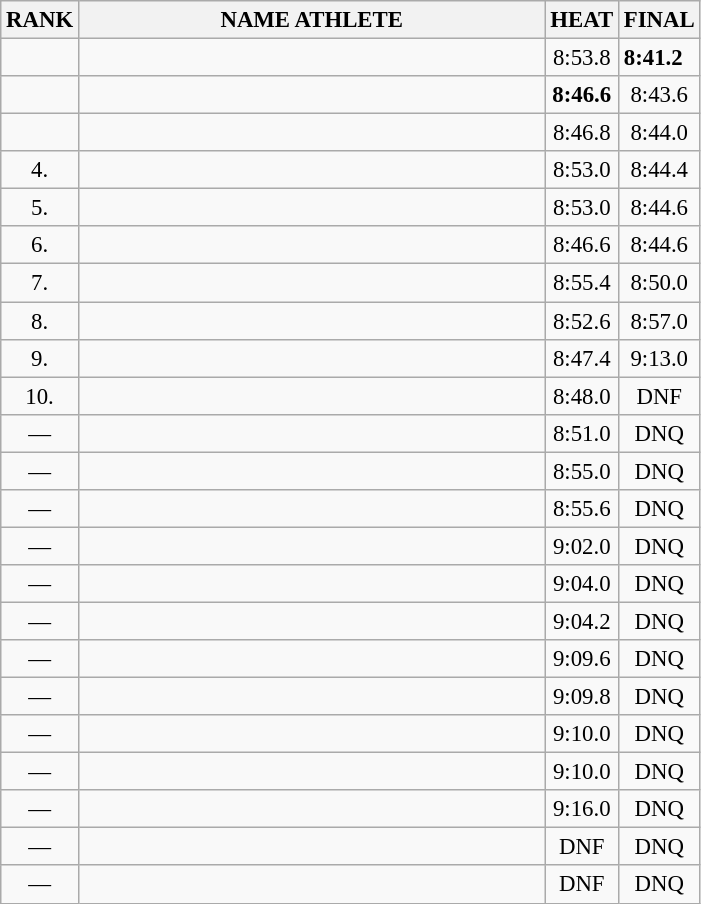<table class="wikitable" style="font-size:95%;">
<tr>
<th>RANK</th>
<th align="left" style="width: 20em">NAME ATHLETE</th>
<th>HEAT</th>
<th>FINAL</th>
</tr>
<tr>
<td align="center"></td>
<td></td>
<td align="center">8:53.8</td>
<td><strong>8:41.2</strong></td>
</tr>
<tr>
<td align="center"></td>
<td></td>
<td align="center"><strong>8:46.6</strong></td>
<td align="center">8:43.6</td>
</tr>
<tr>
<td align="center"></td>
<td></td>
<td align="center">8:46.8</td>
<td align="center">8:44.0</td>
</tr>
<tr>
<td align="center">4.</td>
<td></td>
<td align="center">8:53.0</td>
<td align="center">8:44.4</td>
</tr>
<tr>
<td align="center">5.</td>
<td></td>
<td align="center">8:53.0</td>
<td align="center">8:44.6</td>
</tr>
<tr>
<td align="center">6.</td>
<td></td>
<td align="center">8:46.6</td>
<td align="center">8:44.6</td>
</tr>
<tr>
<td align="center">7.</td>
<td></td>
<td align="center">8:55.4</td>
<td align="center">8:50.0</td>
</tr>
<tr>
<td align="center">8.</td>
<td></td>
<td align="center">8:52.6</td>
<td align="center">8:57.0</td>
</tr>
<tr>
<td align="center">9.</td>
<td></td>
<td align="center">8:47.4</td>
<td align="center">9:13.0</td>
</tr>
<tr>
<td align="center">10.</td>
<td></td>
<td align="center">8:48.0</td>
<td align="center">DNF</td>
</tr>
<tr>
<td align="center">—</td>
<td></td>
<td align="center">8:51.0</td>
<td align="center">DNQ</td>
</tr>
<tr>
<td align="center">—</td>
<td></td>
<td align="center">8:55.0</td>
<td align="center">DNQ</td>
</tr>
<tr>
<td align="center">—</td>
<td></td>
<td align="center">8:55.6</td>
<td align="center">DNQ</td>
</tr>
<tr>
<td align="center">—</td>
<td></td>
<td align="center">9:02.0</td>
<td align="center">DNQ</td>
</tr>
<tr>
<td align="center">—</td>
<td></td>
<td align="center">9:04.0</td>
<td align="center">DNQ</td>
</tr>
<tr>
<td align="center">—</td>
<td></td>
<td align="center">9:04.2</td>
<td align="center">DNQ</td>
</tr>
<tr>
<td align="center">—</td>
<td></td>
<td align="center">9:09.6</td>
<td align="center">DNQ</td>
</tr>
<tr>
<td align="center">—</td>
<td></td>
<td align="center">9:09.8</td>
<td align="center">DNQ</td>
</tr>
<tr>
<td align="center">—</td>
<td></td>
<td align="center">9:10.0</td>
<td align="center">DNQ</td>
</tr>
<tr>
<td align="center">—</td>
<td></td>
<td align="center">9:10.0</td>
<td align="center">DNQ</td>
</tr>
<tr>
<td align="center">—</td>
<td></td>
<td align="center">9:16.0</td>
<td align="center">DNQ</td>
</tr>
<tr>
<td align="center">—</td>
<td></td>
<td align="center">DNF</td>
<td align="center">DNQ</td>
</tr>
<tr>
<td align="center">—</td>
<td></td>
<td align="center">DNF</td>
<td align="center">DNQ</td>
</tr>
</table>
